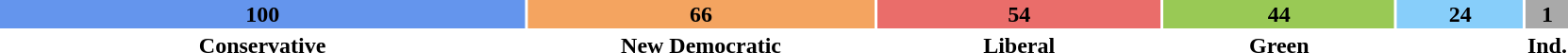<table style="width:88%; text-align:center; font-weight: bold;">
<tr style="color:black;">
<td style="background:#6495ED; width:34.6%;">100</td>
<td style="background:#F4A460; width:22.8%;">66</td>
<td style="background:#EA6D6A; width:18.7%;">54</td>
<td style="background:#99C955; width:15.2%;">44</td>
<td style="background:#87CEFA; width:8.3%;">24</td>
<td style="background:darkgray; width:0.3%;">1</td>
</tr>
<tr>
<td>Conservative</td>
<td>New Democratic</td>
<td>Liberal</td>
<td>Green</td>
<td></td>
<td>Ind.</td>
</tr>
</table>
